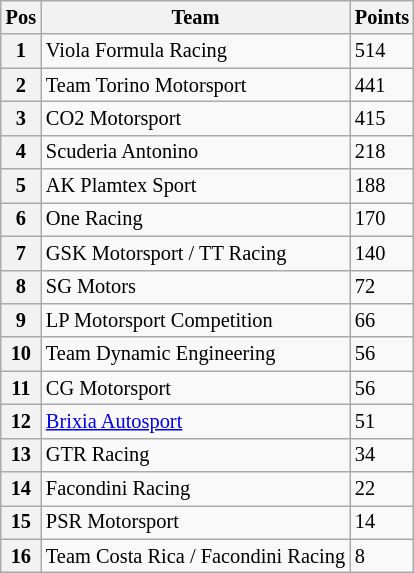<table class="wikitable" style="font-size:85%">
<tr>
<th>Pos</th>
<th>Team</th>
<th>Points</th>
</tr>
<tr>
<th>1</th>
<td> Viola Formula Racing</td>
<td>514</td>
</tr>
<tr>
<th>2</th>
<td> Team Torino Motorsport</td>
<td>441</td>
</tr>
<tr>
<th>3</th>
<td> CO2 Motorsport</td>
<td>415</td>
</tr>
<tr>
<th>4</th>
<td> Scuderia Antonino</td>
<td>218</td>
</tr>
<tr>
<th>5</th>
<td> AK Plamtex Sport</td>
<td>188</td>
</tr>
<tr>
<th>6</th>
<td> One Racing</td>
<td>170</td>
</tr>
<tr>
<th>7</th>
<td> GSK Motorsport / TT Racing</td>
<td>140</td>
</tr>
<tr>
<th>8</th>
<td> SG Motors</td>
<td>72</td>
</tr>
<tr>
<th>9</th>
<td> LP Motorsport Competition</td>
<td>66</td>
</tr>
<tr>
<th>10</th>
<td> Team Dynamic Engineering</td>
<td>56</td>
</tr>
<tr>
<th>11</th>
<td> CG Motorsport</td>
<td>56</td>
</tr>
<tr>
<th>12</th>
<td> <a href='#'>Brixia Autosport</a></td>
<td>51</td>
</tr>
<tr>
<th>13</th>
<td> GTR Racing</td>
<td>34</td>
</tr>
<tr>
<th>14</th>
<td> Facondini Racing</td>
<td>22</td>
</tr>
<tr>
<th>15</th>
<td> PSR Motorsport</td>
<td>14</td>
</tr>
<tr>
<th>16</th>
<td> Team Costa Rica / Facondini Racing</td>
<td>8</td>
</tr>
</table>
